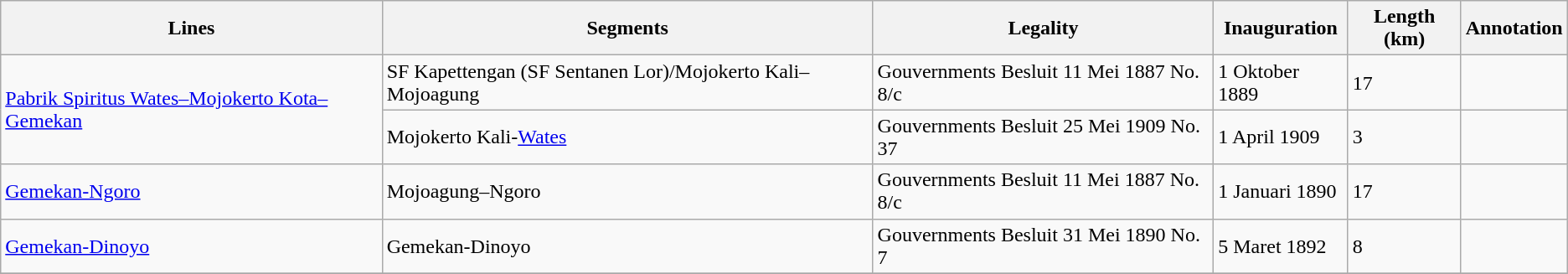<table class="wikitable">
<tr>
<th>Lines</th>
<th>Segments</th>
<th>Legality</th>
<th>Inauguration</th>
<th>Length (km)</th>
<th>Annotation</th>
</tr>
<tr>
<td rowspan="2"><a href='#'>Pabrik Spiritus Wates–Mojokerto Kota–Gemekan</a></td>
<td>SF Kapettengan (SF Sentanen Lor)/Mojokerto Kali–Mojoagung</td>
<td>Gouvernments Besluit 11 Mei 1887 No. 8/c</td>
<td>1 Oktober 1889</td>
<td>17</td>
<td></td>
</tr>
<tr>
<td>Mojokerto Kali-<a href='#'>Wates</a></td>
<td>Gouvernments Besluit 25 Mei 1909 No. 37</td>
<td>1 April 1909</td>
<td>3</td>
<td></td>
</tr>
<tr>
<td><a href='#'>Gemekan-Ngoro</a></td>
<td>Mojoagung–Ngoro</td>
<td>Gouvernments Besluit 11 Mei 1887 No. 8/c</td>
<td>1 Januari 1890</td>
<td>17</td>
<td></td>
</tr>
<tr>
<td><a href='#'>Gemekan-Dinoyo</a></td>
<td>Gemekan-Dinoyo</td>
<td>Gouvernments Besluit 31 Mei 1890 No. 7</td>
<td>5 Maret 1892</td>
<td>8</td>
<td></td>
</tr>
<tr>
</tr>
</table>
